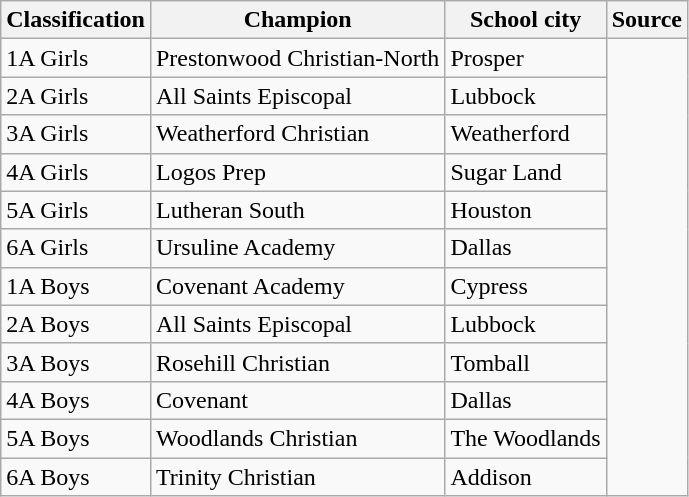<table class="wikitable">
<tr>
<th>Classification</th>
<th>Champion</th>
<th>School city</th>
<th>Source</th>
</tr>
<tr>
<td>1A Girls</td>
<td>Prestonwood Christian-North</td>
<td>Prosper</td>
<td rowspan="12"></td>
</tr>
<tr>
<td>2A Girls</td>
<td>All Saints Episcopal</td>
<td>Lubbock</td>
</tr>
<tr>
<td>3A Girls</td>
<td>Weatherford Christian</td>
<td>Weatherford</td>
</tr>
<tr>
<td>4A Girls</td>
<td>Logos Prep</td>
<td>Sugar Land</td>
</tr>
<tr>
<td>5A Girls</td>
<td>Lutheran South</td>
<td>Houston</td>
</tr>
<tr>
<td>6A Girls</td>
<td>Ursuline Academy</td>
<td>Dallas</td>
</tr>
<tr>
<td>1A Boys</td>
<td>Covenant Academy</td>
<td>Cypress</td>
</tr>
<tr>
<td>2A Boys</td>
<td>All Saints Episcopal</td>
<td>Lubbock</td>
</tr>
<tr>
<td>3A Boys</td>
<td>Rosehill Christian</td>
<td>Tomball</td>
</tr>
<tr>
<td>4A Boys</td>
<td>Covenant</td>
<td>Dallas</td>
</tr>
<tr>
<td>5A Boys</td>
<td>Woodlands Christian</td>
<td>The Woodlands</td>
</tr>
<tr>
<td>6A Boys</td>
<td>Trinity Christian</td>
<td>Addison</td>
</tr>
</table>
